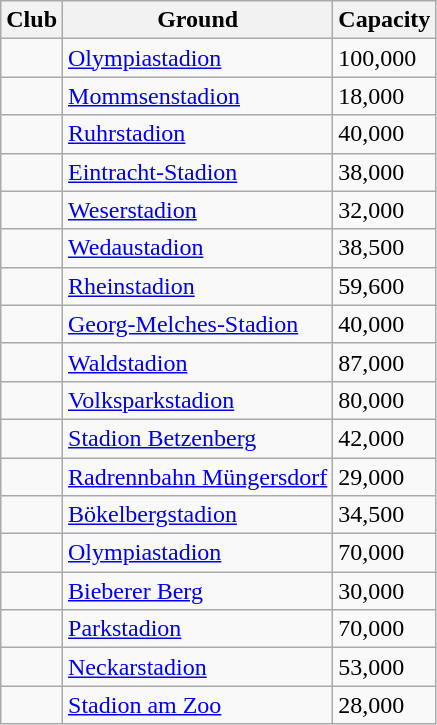<table class="wikitable sortable">
<tr>
<th>Club</th>
<th>Ground</th>
<th>Capacity</th>
</tr>
<tr>
<td></td>
<td><a href='#'>Olympiastadion</a></td>
<td>100,000</td>
</tr>
<tr>
<td></td>
<td><a href='#'>Mommsenstadion</a></td>
<td>18,000</td>
</tr>
<tr>
<td></td>
<td><a href='#'>Ruhrstadion</a></td>
<td>40,000</td>
</tr>
<tr>
<td></td>
<td><a href='#'>Eintracht-Stadion</a></td>
<td>38,000</td>
</tr>
<tr>
<td></td>
<td><a href='#'>Weserstadion</a></td>
<td>32,000</td>
</tr>
<tr>
<td></td>
<td><a href='#'>Wedaustadion</a></td>
<td>38,500</td>
</tr>
<tr>
<td></td>
<td><a href='#'>Rheinstadion</a></td>
<td>59,600</td>
</tr>
<tr>
<td></td>
<td><a href='#'>Georg-Melches-Stadion</a></td>
<td>40,000</td>
</tr>
<tr>
<td></td>
<td><a href='#'>Waldstadion</a></td>
<td>87,000</td>
</tr>
<tr>
<td></td>
<td><a href='#'>Volksparkstadion</a></td>
<td>80,000</td>
</tr>
<tr>
<td></td>
<td><a href='#'>Stadion Betzenberg</a></td>
<td>42,000</td>
</tr>
<tr>
<td></td>
<td><a href='#'>Radrennbahn Müngersdorf</a></td>
<td>29,000</td>
</tr>
<tr>
<td></td>
<td><a href='#'>Bökelbergstadion</a></td>
<td>34,500</td>
</tr>
<tr>
<td></td>
<td><a href='#'>Olympiastadion</a></td>
<td>70,000</td>
</tr>
<tr>
<td></td>
<td><a href='#'>Bieberer Berg</a></td>
<td>30,000</td>
</tr>
<tr>
<td></td>
<td><a href='#'>Parkstadion</a></td>
<td>70,000</td>
</tr>
<tr>
<td></td>
<td><a href='#'>Neckarstadion</a></td>
<td>53,000</td>
</tr>
<tr>
<td></td>
<td><a href='#'>Stadion am Zoo</a></td>
<td>28,000</td>
</tr>
</table>
